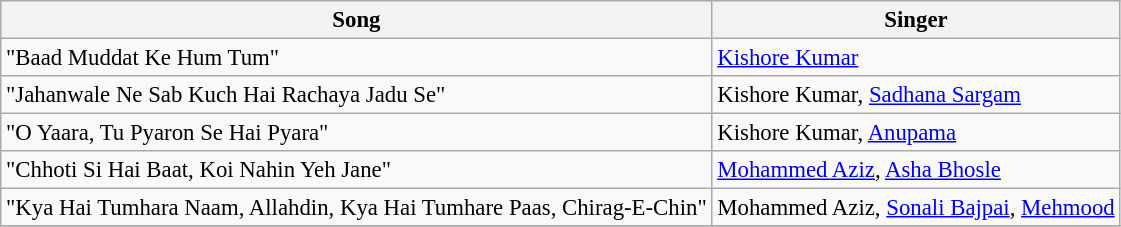<table class="wikitable" style="font-size:95%;">
<tr>
<th>Song</th>
<th>Singer</th>
</tr>
<tr>
<td>"Baad Muddat Ke Hum Tum"</td>
<td><a href='#'>Kishore Kumar</a></td>
</tr>
<tr>
<td>"Jahanwale Ne Sab Kuch Hai Rachaya Jadu Se"</td>
<td>Kishore Kumar, <a href='#'>Sadhana Sargam</a></td>
</tr>
<tr>
<td>"O Yaara, Tu Pyaron Se Hai Pyara"</td>
<td>Kishore Kumar, <a href='#'>Anupama</a></td>
</tr>
<tr>
<td>"Chhoti Si Hai Baat, Koi Nahin Yeh Jane"</td>
<td><a href='#'>Mohammed Aziz</a>, <a href='#'>Asha Bhosle</a></td>
</tr>
<tr>
<td>"Kya Hai Tumhara Naam, Allahdin, Kya Hai Tumhare Paas, Chirag-E-Chin"</td>
<td>Mohammed Aziz, <a href='#'>Sonali Bajpai</a>, <a href='#'>Mehmood</a></td>
</tr>
<tr>
</tr>
</table>
